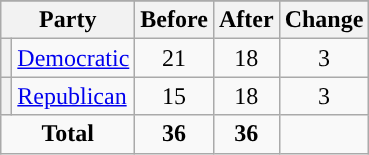<table class="wikitable" style="text-align:center;">
<tr>
</tr>
<tr>
<th colspan=2>Party</th>
<th>Before</th>
<th>After</th>
<th>Change</th>
</tr>
<tr>
<th style="background-color:"></th>
<td style="text-align:left;"><a href='#'>Democratic</a></td>
<td>21</td>
<td>18</td>
<td> 3</td>
</tr>
<tr>
<th style="background-color:"></th>
<td style="text-align:left;"><a href='#'>Republican</a></td>
<td>15</td>
<td>18</td>
<td> 3</td>
</tr>
<tr>
<td colspan=2><strong>Total</strong></td>
<td><strong>36</strong></td>
<td><strong>36</strong></td>
<td></td>
</tr>
</table>
